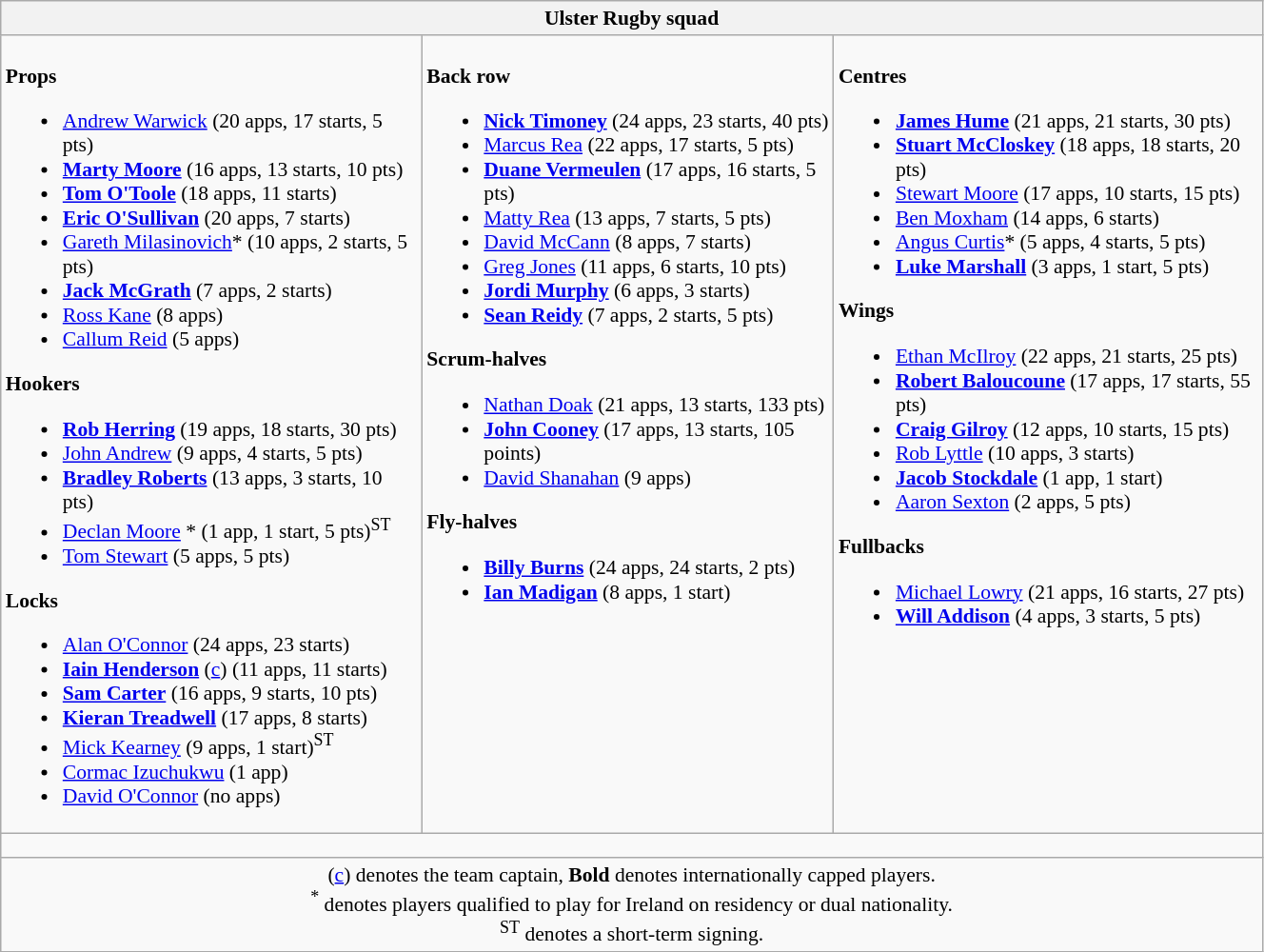<table class="wikitable" style="text-align:left; font-size:90%; width:70%">
<tr>
<th colspan="100%">Ulster Rugby squad</th>
</tr>
<tr valign="top">
<td><br><strong>Props</strong><ul><li> <a href='#'>Andrew Warwick</a> (20 apps, 17 starts, 5 pts)</li><li> <strong><a href='#'>Marty Moore</a></strong> (16 apps, 13 starts, 10 pts)</li><li> <strong><a href='#'>Tom O'Toole</a></strong> (18 apps, 11 starts)</li><li> <strong><a href='#'>Eric O'Sullivan</a></strong> (20 apps, 7 starts)</li><li> <a href='#'>Gareth Milasinovich</a>* (10 apps, 2 starts, 5 pts)</li><li> <strong><a href='#'>Jack McGrath</a></strong> (7 apps, 2 starts)</li><li> <a href='#'>Ross Kane</a> (8 apps)</li><li> <a href='#'>Callum Reid</a> (5 apps)</li></ul><strong>Hookers</strong><ul><li> <strong><a href='#'>Rob Herring</a></strong> (19 apps, 18 starts, 30 pts)</li><li> <a href='#'>John Andrew</a> (9 apps, 4 starts, 5 pts)</li><li> <strong><a href='#'>Bradley Roberts</a></strong> (13 apps, 3 starts, 10 pts)</li><li> <a href='#'>Declan Moore</a> * (1 app, 1 start, 5 pts)<sup>ST</sup></li><li> <a href='#'>Tom Stewart</a> (5 apps, 5 pts)</li></ul><strong>Locks</strong><ul><li> <a href='#'>Alan O'Connor</a> (24 apps, 23 starts)</li><li> <strong><a href='#'>Iain Henderson</a></strong> (<a href='#'>c</a>) (11 apps, 11 starts)</li><li> <strong><a href='#'>Sam Carter</a></strong> (16 apps, 9 starts, 10 pts)</li><li> <strong><a href='#'>Kieran Treadwell</a></strong> (17 apps, 8 starts)</li><li> <a href='#'>Mick Kearney</a> (9 apps, 1 start)<sup>ST</sup></li><li> <a href='#'>Cormac Izuchukwu</a> (1 app)</li><li> <a href='#'>David O'Connor</a> (no apps)</li></ul></td>
<td><br><strong>Back row</strong><ul><li> <strong><a href='#'>Nick Timoney</a></strong> (24 apps, 23 starts, 40 pts)</li><li> <a href='#'>Marcus Rea</a> (22 apps, 17 starts, 5 pts)</li><li> <strong><a href='#'>Duane Vermeulen</a></strong> (17 apps, 16 starts, 5 pts)</li><li> <a href='#'>Matty Rea</a> (13 apps, 7 starts, 5 pts)</li><li> <a href='#'>David McCann</a> (8 apps, 7 starts)</li><li> <a href='#'>Greg Jones</a> (11 apps, 6 starts, 10 pts)</li><li> <strong><a href='#'>Jordi Murphy</a></strong> (6 apps, 3 starts)</li><li> <strong><a href='#'>Sean Reidy</a></strong> (7 apps, 2 starts, 5 pts)</li></ul><strong>Scrum-halves</strong><ul><li> <a href='#'>Nathan Doak</a> (21 apps, 13 starts, 133 pts)</li><li> <strong><a href='#'>John Cooney</a></strong> (17 apps, 13 starts, 105 points)</li><li> <a href='#'>David Shanahan</a> (9 apps)</li></ul><strong>Fly-halves</strong><ul><li> <strong><a href='#'>Billy Burns</a></strong> (24 apps, 24 starts, 2 pts)</li><li> <strong><a href='#'>Ian Madigan</a></strong> (8 apps, 1 start)</li></ul></td>
<td><br><strong>Centres</strong><ul><li> <strong><a href='#'>James Hume</a></strong> (21 apps, 21 starts, 30 pts)</li><li> <strong><a href='#'>Stuart McCloskey</a></strong> (18 apps, 18 starts, 20 pts)</li><li> <a href='#'>Stewart Moore</a> (17 apps, 10 starts, 15 pts)</li><li> <a href='#'>Ben Moxham</a> (14 apps, 6 starts)</li><li> <a href='#'>Angus Curtis</a>* (5 apps, 4 starts, 5 pts)</li><li> <strong><a href='#'>Luke Marshall</a></strong> (3 apps, 1 start, 5 pts)</li></ul><strong>Wings</strong><ul><li> <a href='#'>Ethan McIlroy</a> (22 apps, 21 starts, 25 pts)</li><li> <strong><a href='#'>Robert Baloucoune</a></strong> (17 apps, 17 starts, 55 pts)</li><li> <strong><a href='#'>Craig Gilroy</a></strong> (12 apps, 10 starts, 15 pts)</li><li> <a href='#'>Rob Lyttle</a> (10 apps, 3 starts)</li><li> <strong><a href='#'>Jacob Stockdale</a></strong> (1 app, 1 start)</li><li> <a href='#'>Aaron Sexton</a> (2 apps, 5 pts)</li></ul><strong>Fullbacks</strong><ul><li> <a href='#'>Michael Lowry</a> (21 apps, 16 starts, 27 pts)</li><li> <strong><a href='#'>Will Addison</a></strong> (4 apps, 3 starts, 5 pts)</li></ul></td>
</tr>
<tr>
<td colspan="100%" style="height: 10px;"></td>
</tr>
<tr>
<td colspan="100%" style="text-align:center;">(<a href='#'>c</a>) denotes the team captain, <strong>Bold</strong> denotes internationally capped players. <br> <sup>*</sup> denotes players qualified to play for Ireland on residency or dual nationality. <br> <sup>ST</sup> denotes a short-term signing.</td>
</tr>
</table>
